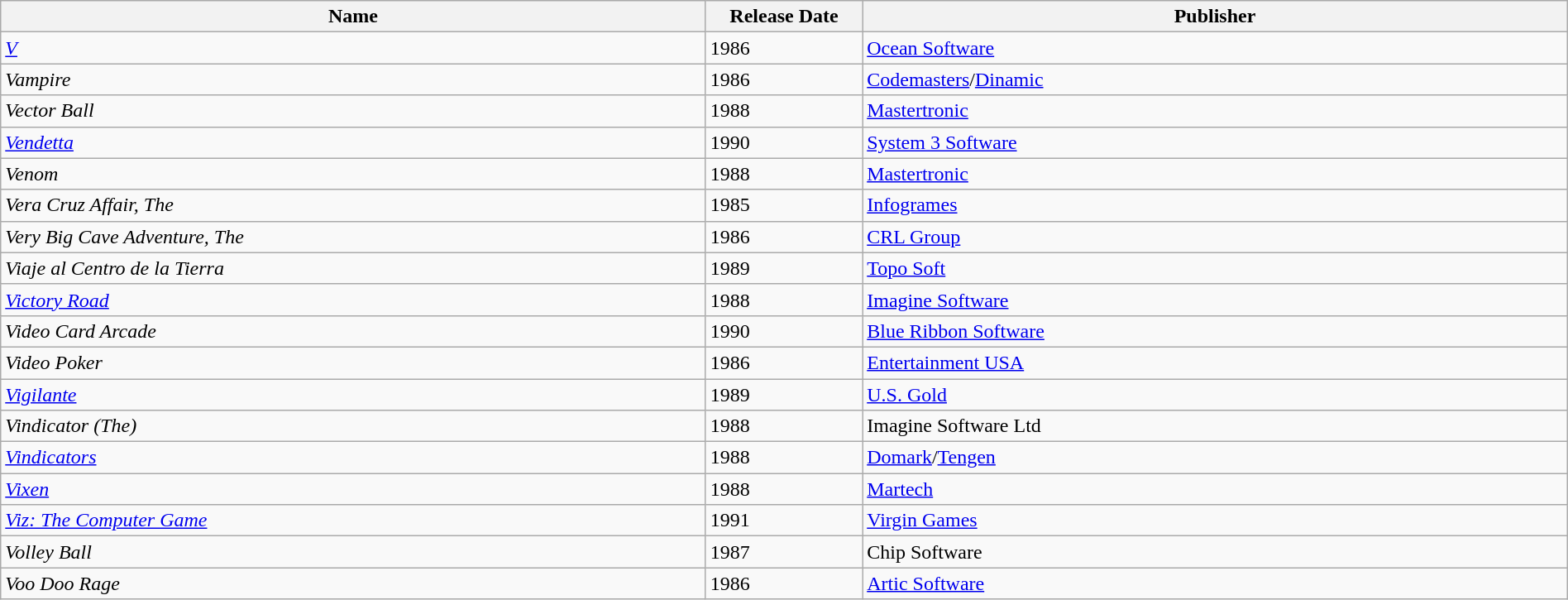<table class="wikitable sortable" style="width:100%;">
<tr>
<th style="width:45%;">Name</th>
<th style="width:10%;">Release Date</th>
<th style="width:45%;">Publisher</th>
</tr>
<tr>
<td><em><a href='#'>V</a></em></td>
<td>1986</td>
<td><a href='#'>Ocean Software</a></td>
</tr>
<tr>
<td><em>Vampire</em></td>
<td>1986</td>
<td><a href='#'>Codemasters</a>/<a href='#'>Dinamic</a></td>
</tr>
<tr>
<td><em>Vector Ball</em></td>
<td>1988</td>
<td><a href='#'>Mastertronic</a></td>
</tr>
<tr>
<td><em><a href='#'>Vendetta</a></em></td>
<td>1990</td>
<td><a href='#'>System 3 Software</a></td>
</tr>
<tr>
<td><em>Venom</em></td>
<td>1988</td>
<td><a href='#'>Mastertronic</a></td>
</tr>
<tr>
<td><em>Vera Cruz Affair, The</em></td>
<td>1985</td>
<td><a href='#'>Infogrames</a></td>
</tr>
<tr>
<td><em>Very Big Cave Adventure, The</em></td>
<td>1986</td>
<td><a href='#'>CRL Group</a></td>
</tr>
<tr>
<td><em>Viaje al Centro de la Tierra</em></td>
<td>1989</td>
<td><a href='#'>Topo Soft</a></td>
</tr>
<tr>
<td><em><a href='#'>Victory Road</a></em></td>
<td>1988</td>
<td><a href='#'>Imagine Software</a></td>
</tr>
<tr>
<td><em>Video Card Arcade</em></td>
<td>1990</td>
<td><a href='#'>Blue Ribbon Software</a></td>
</tr>
<tr>
<td><em>Video Poker</em></td>
<td>1986</td>
<td><a href='#'>Entertainment USA</a></td>
</tr>
<tr>
<td><em><a href='#'>Vigilante</a></em></td>
<td>1989</td>
<td><a href='#'>U.S. Gold</a></td>
</tr>
<tr>
<td><em>Vindicator (The)</em></td>
<td>1988</td>
<td>Imagine Software Ltd</td>
</tr>
<tr>
<td><em><a href='#'>Vindicators</a></em></td>
<td>1988</td>
<td><a href='#'>Domark</a>/<a href='#'>Tengen</a></td>
</tr>
<tr>
<td><em><a href='#'>Vixen</a></em></td>
<td>1988</td>
<td><a href='#'>Martech</a></td>
</tr>
<tr>
<td><em><a href='#'>Viz: The Computer Game</a></em></td>
<td>1991</td>
<td><a href='#'>Virgin Games</a></td>
</tr>
<tr>
<td><em>Volley Ball</em></td>
<td>1987</td>
<td>Chip Software</td>
</tr>
<tr>
<td><em>Voo Doo Rage</em></td>
<td>1986</td>
<td><a href='#'>Artic Software</a></td>
</tr>
</table>
